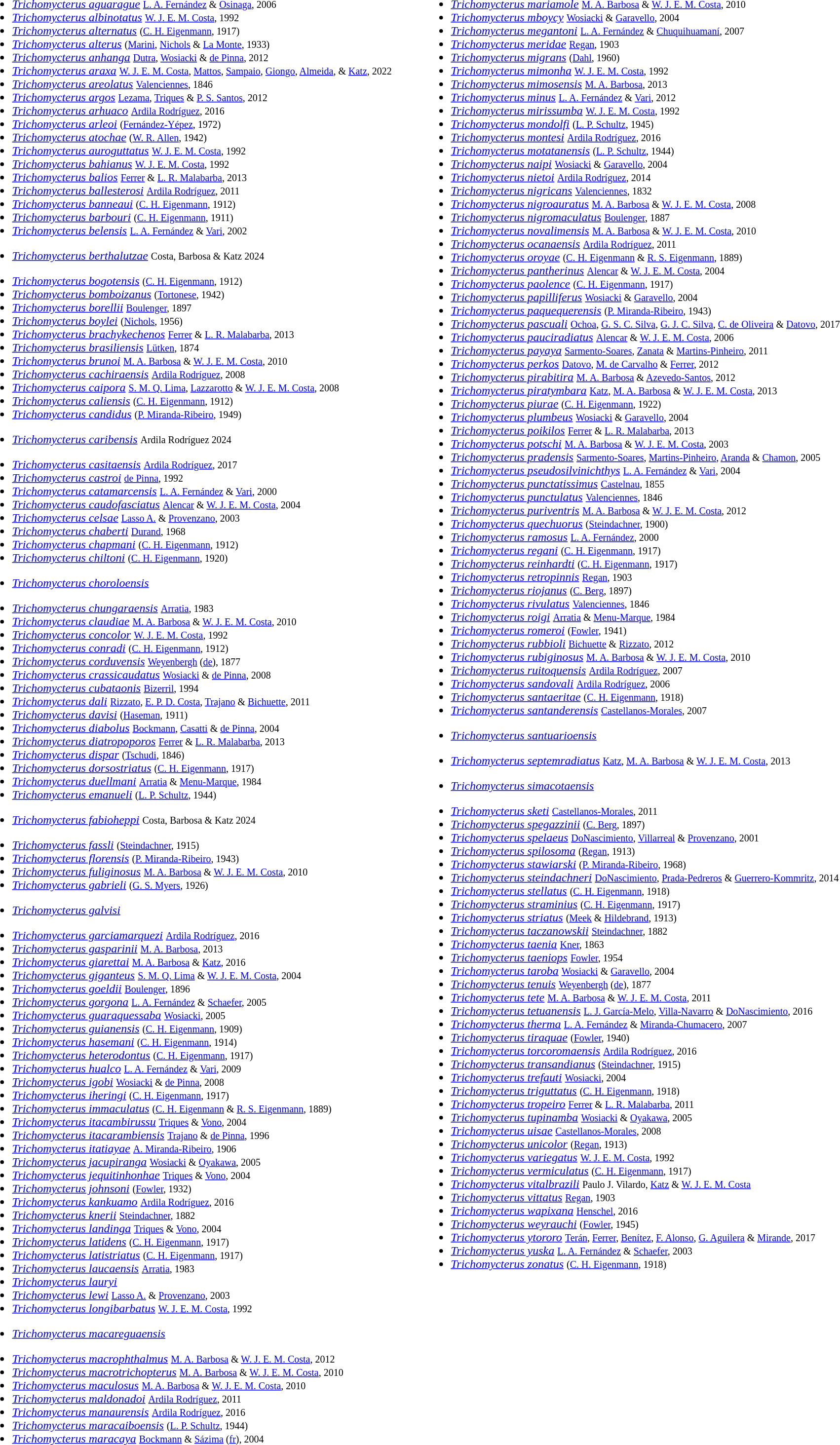<table width = 95%>
<tr valign="top">
<td><br><ul><li><em><a href='#'>Trichomycterus aguarague</a></em> <small><a href='#'>L. A. Fernández</a> & <a href='#'>Osinaga</a>, 2006</small></li><li><em><a href='#'>Trichomycterus albinotatus</a></em> <small><a href='#'>W. J. E. M. Costa</a>, 1992</small></li><li><em><a href='#'>Trichomycterus alternatus</a></em> <small>(<a href='#'>C. H. Eigenmann</a>, 1917)</small></li><li><em><a href='#'>Trichomycterus alterus</a></em> <small>(<a href='#'>Marini</a>, <a href='#'>Nichols</a> & <a href='#'>La Monte</a>, 1933)</small></li><li><em><a href='#'>Trichomycterus anhanga</a></em> <small><a href='#'>Dutra</a>, <a href='#'>Wosiacki</a> & <a href='#'>de Pinna</a>, 2012</small></li><li><em><a href='#'>Trichomycterus araxa</a></em> <small><a href='#'>W. J. E. M. Costa</a>, <a href='#'>Mattos</a>, <a href='#'>Sampaio</a>, <a href='#'>Giongo</a>, <a href='#'>Almeida</a>, & <a href='#'>Katz</a>, 2022 </small></li><li><em><a href='#'>Trichomycterus areolatus</a></em> <small><a href='#'>Valenciennes</a>, 1846</small></li><li><em><a href='#'>Trichomycterus argos</a></em> <small><a href='#'>Lezama</a>, <a href='#'>Triques</a> & <a href='#'>P. S. Santos</a>, 2012</small></li><li><em><a href='#'>Trichomycterus arhuaco</a></em> <small><a href='#'>Ardila Rodríguez</a>, 2016</small></li><li><em><a href='#'>Trichomycterus arleoi</a></em> <small>(<a href='#'>Fernández-Yépez</a>, 1972)</small></li><li><em><a href='#'>Trichomycterus atochae</a></em> <small>(<a href='#'>W. R. Allen</a>, 1942)</small></li><li><em><a href='#'>Trichomycterus auroguttatus</a></em> <small><a href='#'>W. J. E. M. Costa</a>, 1992</small></li><li><em><a href='#'>Trichomycterus bahianus</a></em> <small><a href='#'>W. J. E. M. Costa</a>, 1992</small></li><li><em><a href='#'>Trichomycterus balios</a></em> <small><a href='#'>Ferrer</a> & <a href='#'>L. R. Malabarba</a>, 2013</small></li><li><em><a href='#'>Trichomycterus ballesterosi</a></em> <small><a href='#'>Ardila Rodríguez</a>, 2011</small></li><li><em><a href='#'>Trichomycterus banneaui</a></em> <small>(<a href='#'>C. H. Eigenmann</a>, 1912)</small></li><li><em><a href='#'>Trichomycterus barbouri</a></em> <small>(<a href='#'>C. H. Eigenmann</a>, 1911)</small></li><li><em><a href='#'>Trichomycterus belensis</a></em> <small><a href='#'>L. A. Fernández</a> & <a href='#'>Vari</a>, 2002</small></li></ul><ul><li><em><a href='#'>Trichomycterus berthalutzae</a></em> <small>Costa, Barbosa & Katz 2024</small></li></ul><ul><li><em><a href='#'>Trichomycterus bogotensis</a></em> <small>(<a href='#'>C. H. Eigenmann</a>, 1912)</small></li><li><em><a href='#'>Trichomycterus bomboizanus</a></em> <small>(<a href='#'>Tortonese</a>, 1942)</small></li><li><em><a href='#'>Trichomycterus borellii</a></em> <small><a href='#'>Boulenger</a>, 1897</small></li><li><em><a href='#'>Trichomycterus boylei</a></em> <small>(<a href='#'>Nichols</a>, 1956)</small></li><li><em><a href='#'>Trichomycterus brachykechenos</a></em> <small><a href='#'>Ferrer</a> & <a href='#'>L. R. Malabarba</a>, 2013</small></li><li><em><a href='#'>Trichomycterus brasiliensis</a></em> <small><a href='#'>Lütken</a>, 1874</small></li><li><em><a href='#'>Trichomycterus brunoi</a></em> <small><a href='#'>M. A. Barbosa</a> & <a href='#'>W. J. E. M. Costa</a>, 2010</small></li><li><em><a href='#'>Trichomycterus cachiraensis</a></em> <small><a href='#'>Ardila Rodríguez</a>, 2008</small></li><li><em><a href='#'>Trichomycterus caipora</a></em> <small><a href='#'>S. M. Q. Lima</a>, <a href='#'>Lazzarotto</a> & <a href='#'>W. J. E. M. Costa</a>, 2008</small></li><li><em><a href='#'>Trichomycterus caliensis</a></em> <small>(<a href='#'>C. H. Eigenmann</a>, 1912)</small></li><li><em><a href='#'>Trichomycterus candidus</a></em> <small>(<a href='#'>P. Miranda-Ribeiro</a>, 1949)</small></li></ul><ul><li><em><a href='#'>Trichomycterus caribensis</a></em> <small>Ardila Rodríguez 2024</small></li></ul><ul><li><em><a href='#'>Trichomycterus casitaensis</a></em> <small><a href='#'>Ardila Rodríguez</a>, 2017</small></li><li><em><a href='#'>Trichomycterus castroi</a></em> <small><a href='#'>de Pinna</a>, 1992</small></li><li><em><a href='#'>Trichomycterus catamarcensis</a></em> <small><a href='#'>L. A. Fernández</a> & <a href='#'>Vari</a>, 2000</small></li><li><em><a href='#'>Trichomycterus caudofasciatus</a></em> <small><a href='#'>Alencar</a> & <a href='#'>W. J. E. M. Costa</a>, 2004</small></li><li><em><a href='#'>Trichomycterus celsae</a></em> <small><a href='#'>Lasso A.</a> & <a href='#'>Provenzano</a>, 2003</small></li><li><em><a href='#'>Trichomycterus chaberti</a></em> <small><a href='#'>Durand</a>, 1968</small></li><li><em><a href='#'>Trichomycterus chapmani</a></em> <small>(<a href='#'>C. H. Eigenmann</a>, 1912)</small></li><li><em><a href='#'>Trichomycterus chiltoni</a></em> <small>(<a href='#'>C. H. Eigenmann</a>, 1920)</small></li></ul><ul><li><em><a href='#'>Trichomycterus choroloensis</a></em> <small></small></li></ul><ul><li><em><a href='#'>Trichomycterus chungaraensis</a></em> <small><a href='#'>Arratia</a>, 1983</small></li><li><em><a href='#'>Trichomycterus claudiae</a></em> <small><a href='#'>M. A. Barbosa</a> & <a href='#'>W. J. E. M. Costa</a>, 2010</small></li><li><em><a href='#'>Trichomycterus concolor</a></em> <small><a href='#'>W. J. E. M. Costa</a>, 1992</small></li><li><em><a href='#'>Trichomycterus conradi</a></em> <small>(<a href='#'>C. H. Eigenmann</a>, 1912)</small></li><li><em><a href='#'>Trichomycterus corduvensis</a></em> <small><a href='#'>Weyenbergh</a> (<a href='#'>de</a>), 1877</small></li><li><em><a href='#'>Trichomycterus crassicaudatus</a></em> <small><a href='#'>Wosiacki</a> & <a href='#'>de Pinna</a>, 2008</small></li><li><em><a href='#'>Trichomycterus cubataonis</a></em> <small><a href='#'>Bizerril</a>, 1994</small></li><li><em><a href='#'>Trichomycterus dali</a></em> <small><a href='#'>Rizzato</a>, <a href='#'>E. P. D. Costa</a>, <a href='#'>Trajano</a> & <a href='#'>Bichuette</a>, 2011</small></li><li><em><a href='#'>Trichomycterus davisi</a></em> <small>(<a href='#'>Haseman</a>, 1911)</small></li><li><em><a href='#'>Trichomycterus diabolus</a></em> <small><a href='#'>Bockmann</a>, <a href='#'>Casatti</a> & <a href='#'>de Pinna</a>, 2004</small></li><li><em><a href='#'>Trichomycterus diatropoporos</a></em> <small><a href='#'>Ferrer</a> & <a href='#'>L. R. Malabarba</a>, 2013</small></li><li><em><a href='#'>Trichomycterus dispar</a></em> <small>(<a href='#'>Tschudi</a>, 1846)</small></li><li><em><a href='#'>Trichomycterus dorsostriatus</a></em> <small>(<a href='#'>C. H. Eigenmann</a>, 1917)</small></li><li><em><a href='#'>Trichomycterus duellmani</a></em> <small><a href='#'>Arratia</a> & <a href='#'>Menu-Marque</a>, 1984</small></li><li><em><a href='#'>Trichomycterus emanueli</a></em> <small>(<a href='#'>L. P. Schultz</a>, 1944)</small></li></ul><ul><li><em><a href='#'>Trichomycterus fabioheppi</a></em> <small>Costa, Barbosa & Katz 2024</small></li></ul><ul><li><em><a href='#'>Trichomycterus fassli</a></em> <small>(<a href='#'>Steindachner</a>, 1915)</small></li><li><em><a href='#'>Trichomycterus florensis</a></em> <small>(<a href='#'>P. Miranda-Ribeiro</a>, 1943)</small></li><li><em><a href='#'>Trichomycterus fuliginosus</a></em> <small><a href='#'>M. A. Barbosa</a> & <a href='#'>W. J. E. M. Costa</a>, 2010</small></li><li><em><a href='#'>Trichomycterus gabrieli</a></em> <small>(<a href='#'>G. S. Myers</a>, 1926)</small></li></ul><ul><li><em><a href='#'>Trichomycterus galvisi</a></em> <small></small></li></ul><ul><li><em><a href='#'>Trichomycterus garciamarquezi</a></em> <small><a href='#'>Ardila Rodríguez</a>, 2016</small></li><li><em><a href='#'>Trichomycterus gasparinii</a></em> <small><a href='#'>M. A. Barbosa</a>, 2013</small></li><li><em><a href='#'>Trichomycterus giarettai</a></em> <small><a href='#'>M. A. Barbosa</a> & <a href='#'>Katz</a>, 2016</small></li><li><em><a href='#'>Trichomycterus giganteus</a></em> <small><a href='#'>S. M. Q. Lima</a> & <a href='#'>W. J. E. M. Costa</a>, 2004</small></li><li><em><a href='#'>Trichomycterus goeldii</a></em> <small><a href='#'>Boulenger</a>, 1896</small></li><li><em><a href='#'>Trichomycterus gorgona</a></em> <small><a href='#'>L. A. Fernández</a> & <a href='#'>Schaefer</a>, 2005</small></li><li><em><a href='#'>Trichomycterus guaraquessaba</a></em> <small><a href='#'>Wosiacki</a>, 2005</small></li><li><em><a href='#'>Trichomycterus guianensis</a></em> <small>(<a href='#'>C. H. Eigenmann</a>, 1909)</small></li><li><em><a href='#'>Trichomycterus hasemani</a></em> <small>(<a href='#'>C. H. Eigenmann</a>, 1914)</small></li><li><em><a href='#'>Trichomycterus heterodontus</a></em> <small>(<a href='#'>C. H. Eigenmann</a>, 1917)</small></li><li><em><a href='#'>Trichomycterus hualco</a></em> <small><a href='#'>L. A. Fernández</a> & <a href='#'>Vari</a>, 2009</small></li><li><em><a href='#'>Trichomycterus igobi</a></em> <small><a href='#'>Wosiacki</a> & <a href='#'>de Pinna</a>, 2008</small></li><li><em><a href='#'>Trichomycterus iheringi</a></em> <small>(<a href='#'>C. H. Eigenmann</a>, 1917)</small></li><li><em><a href='#'>Trichomycterus immaculatus</a></em> <small>(<a href='#'>C. H. Eigenmann</a> & <a href='#'>R. S. Eigenmann</a>, 1889)</small></li><li><em><a href='#'>Trichomycterus itacambirussu</a></em> <small><a href='#'>Triques</a> & <a href='#'>Vono</a>, 2004</small></li><li><em><a href='#'>Trichomycterus itacarambiensis</a></em> <small><a href='#'>Trajano</a> & <a href='#'>de Pinna</a>, 1996</small></li><li><em><a href='#'>Trichomycterus itatiayae</a></em> <small><a href='#'>A. Miranda-Ribeiro</a>, 1906</small></li><li><em><a href='#'>Trichomycterus jacupiranga</a></em> <small><a href='#'>Wosiacki</a> & <a href='#'>Oyakawa</a>, 2005</small></li><li><em><a href='#'>Trichomycterus jequitinhonhae</a></em> <small><a href='#'>Triques</a> & <a href='#'>Vono</a>, 2004</small></li><li><em><a href='#'>Trichomycterus johnsoni</a></em> <small>(<a href='#'>Fowler</a>, 1932)</small></li><li><em><a href='#'>Trichomycterus kankuamo</a></em> <small><a href='#'>Ardila Rodríguez</a>, 2016</small></li><li><em><a href='#'>Trichomycterus knerii</a></em> <small><a href='#'>Steindachner</a>, 1882</small></li><li><em><a href='#'>Trichomycterus landinga</a></em> <small><a href='#'>Triques</a> & <a href='#'>Vono</a>, 2004</small></li><li><em><a href='#'>Trichomycterus latidens</a></em> <small>(<a href='#'>C. H. Eigenmann</a>, 1917)</small></li><li><em><a href='#'>Trichomycterus latistriatus</a></em> <small>(<a href='#'>C. H. Eigenmann</a>, 1917)</small></li><li><em><a href='#'>Trichomycterus laucaensis</a></em> <small><a href='#'>Arratia</a>, 1983</small></li><li><em><a href='#'>Trichomycterus lauryi</a></em> </li><li><em><a href='#'>Trichomycterus lewi</a></em> <small><a href='#'>Lasso A.</a> & <a href='#'>Provenzano</a>, 2003</small></li><li><em><a href='#'>Trichomycterus longibarbatus</a></em> <small><a href='#'>W. J. E. M. Costa</a>, 1992</small></li></ul><ul><li><em><a href='#'>Trichomycterus macareguaensis</a></em> <small></small></li></ul><ul><li><em><a href='#'>Trichomycterus macrophthalmus</a></em> <small><a href='#'>M. A. Barbosa</a> & <a href='#'>W. J. E. M. Costa</a>, 2012</small></li><li><em><a href='#'>Trichomycterus macrotrichopterus</a></em> <small><a href='#'>M. A. Barbosa</a> & <a href='#'>W. J. E. M. Costa</a>, 2010</small></li><li><em><a href='#'>Trichomycterus maculosus</a></em> <small><a href='#'>M. A. Barbosa</a> & <a href='#'>W. J. E. M. Costa</a>, 2010</small></li><li><em><a href='#'>Trichomycterus maldonadoi</a></em> <small><a href='#'>Ardila Rodríguez</a>, 2011</small></li><li><em><a href='#'>Trichomycterus manaurensis</a></em> <small><a href='#'>Ardila Rodríguez</a>, 2016</small></li><li><em><a href='#'>Trichomycterus maracaiboensis</a></em> <small>(<a href='#'>L. P. Schultz</a>, 1944)</small></li><li><em><a href='#'>Trichomycterus maracaya</a></em> <small><a href='#'>Bockmann</a> & <a href='#'>Sázima</a> (<a href='#'>fr</a>), 2004</small></li></ul></td>
<td><br><ul><li><em><a href='#'>Trichomycterus mariamole</a></em> <small><a href='#'>M. A. Barbosa</a> & <a href='#'>W. J. E. M. Costa</a>, 2010</small></li><li><em><a href='#'>Trichomycterus mboycy</a></em> <small><a href='#'>Wosiacki</a> & <a href='#'>Garavello</a>, 2004</small></li><li><em><a href='#'>Trichomycterus megantoni</a></em> <small><a href='#'>L. A. Fernández</a> & <a href='#'>Chuquihuamaní</a>, 2007</small></li><li><em><a href='#'>Trichomycterus meridae</a></em> <small><a href='#'>Regan</a>, 1903</small></li><li><em><a href='#'>Trichomycterus migrans</a></em> <small>(<a href='#'>Dahl</a>, 1960)</small></li><li><em><a href='#'>Trichomycterus mimonha</a></em> <small><a href='#'>W. J. E. M. Costa</a>, 1992</small></li><li><em><a href='#'>Trichomycterus mimosensis</a></em> <small><a href='#'>M. A. Barbosa</a>, 2013</small></li><li><em><a href='#'>Trichomycterus minus</a></em> <small><a href='#'>L. A. Fernández</a> & <a href='#'>Vari</a>, 2012</small></li><li><em><a href='#'>Trichomycterus mirissumba</a></em> <small><a href='#'>W. J. E. M. Costa</a>, 1992</small></li><li><em><a href='#'>Trichomycterus mondolfi</a></em> <small>(<a href='#'>L. P. Schultz</a>, 1945)</small></li><li><em><a href='#'>Trichomycterus montesi</a></em> <small><a href='#'>Ardila Rodríguez</a>, 2016</small></li><li><em><a href='#'>Trichomycterus motatanensis</a></em> <small>(<a href='#'>L. P. Schultz</a>, 1944)</small></li><li><em><a href='#'>Trichomycterus naipi</a></em> <small><a href='#'>Wosiacki</a> & <a href='#'>Garavello</a>, 2004</small></li><li><em><a href='#'>Trichomycterus nietoi</a></em> <small><a href='#'>Ardila Rodríguez</a>, 2014</small></li><li><em><a href='#'>Trichomycterus nigricans</a></em> <small><a href='#'>Valenciennes</a>, 1832</small></li><li><em><a href='#'>Trichomycterus nigroauratus</a></em> <small><a href='#'>M. A. Barbosa</a> & <a href='#'>W. J. E. M. Costa</a>, 2008</small></li><li><em><a href='#'>Trichomycterus nigromaculatus</a></em> <small><a href='#'>Boulenger</a>, 1887</small></li><li><em><a href='#'>Trichomycterus novalimensis</a></em> <small><a href='#'>M. A. Barbosa</a> & <a href='#'>W. J. E. M. Costa</a>, 2010</small></li><li><em><a href='#'>Trichomycterus ocanaensis</a></em> <small><a href='#'>Ardila Rodríguez</a>, 2011</small></li><li><em><a href='#'>Trichomycterus oroyae</a></em> <small>(<a href='#'>C. H. Eigenmann</a> & <a href='#'>R. S. Eigenmann</a>, 1889)</small></li><li><em><a href='#'>Trichomycterus pantherinus</a></em> <small><a href='#'>Alencar</a> & <a href='#'>W. J. E. M. Costa</a>, 2004</small></li><li><em><a href='#'>Trichomycterus paolence</a></em> <small>(<a href='#'>C. H. Eigenmann</a>, 1917)</small></li><li><em><a href='#'>Trichomycterus papilliferus</a></em> <small><a href='#'>Wosiacki</a> & <a href='#'>Garavello</a>, 2004</small></li><li><em><a href='#'>Trichomycterus paquequerensis</a></em> <small>(<a href='#'>P. Miranda-Ribeiro</a>, 1943)</small></li><li><em><a href='#'>Trichomycterus pascuali</a></em> <small><a href='#'>Ochoa</a>, <a href='#'>G. S. C. Silva</a>, <a href='#'>G. J. C. Silva</a>, <a href='#'>C. de Oliveira</a> & <a href='#'>Datovo</a>, 2017</small></li><li><em><a href='#'>Trichomycterus pauciradiatus</a></em> <small><a href='#'>Alencar</a> & <a href='#'>W. J. E. M. Costa</a>, 2006</small></li><li><em><a href='#'>Trichomycterus payaya</a></em> <small><a href='#'>Sarmento-Soares</a>, <a href='#'>Zanata</a> & <a href='#'>Martins-Pinheiro</a>, 2011</small></li><li><em><a href='#'>Trichomycterus perkos</a></em> <small><a href='#'>Datovo</a>, <a href='#'>M. de Carvalho</a> & <a href='#'>Ferrer</a>, 2012</small></li><li><em><a href='#'>Trichomycterus pirabitira</a></em> <small><a href='#'>M. A. Barbosa</a> & <a href='#'>Azevedo-Santos</a>, 2012</small></li><li><em><a href='#'>Trichomycterus piratymbara</a></em> <small><a href='#'>Katz</a>, <a href='#'>M. A. Barbosa</a> & <a href='#'>W. J. E. M. Costa</a>, 2013</small></li><li><em><a href='#'>Trichomycterus piurae</a></em> <small>(<a href='#'>C. H. Eigenmann</a>, 1922)</small></li><li><em><a href='#'>Trichomycterus plumbeus</a></em> <small><a href='#'>Wosiacki</a> & <a href='#'>Garavello</a>, 2004</small></li><li><em><a href='#'>Trichomycterus poikilos</a></em> <small><a href='#'>Ferrer</a> & <a href='#'>L. R. Malabarba</a>, 2013</small></li><li><em><a href='#'>Trichomycterus potschi</a></em> <small><a href='#'>M. A. Barbosa</a> & <a href='#'>W. J. E. M. Costa</a>, 2003</small></li><li><em><a href='#'>Trichomycterus pradensis</a></em> <small><a href='#'>Sarmento-Soares</a>, <a href='#'>Martins-Pinheiro</a>, <a href='#'>Aranda</a> & <a href='#'>Chamon</a>, 2005</small></li><li><em><a href='#'>Trichomycterus pseudosilvinichthys</a></em> <small><a href='#'>L. A. Fernández</a> & <a href='#'>Vari</a>, 2004</small></li><li><em><a href='#'>Trichomycterus punctatissimus</a></em> <small><a href='#'>Castelnau</a>, 1855</small></li><li><em><a href='#'>Trichomycterus punctulatus</a></em> <small><a href='#'>Valenciennes</a>, 1846</small></li><li><em><a href='#'>Trichomycterus puriventris</a></em> <small><a href='#'>M. A. Barbosa</a> & <a href='#'>W. J. E. M. Costa</a>, 2012</small></li><li><em><a href='#'>Trichomycterus quechuorus</a></em> <small>(<a href='#'>Steindachner</a>, 1900)</small></li><li><em><a href='#'>Trichomycterus ramosus</a></em> <small><a href='#'>L. A. Fernández</a>, 2000</small></li><li><em><a href='#'>Trichomycterus regani</a></em> <small>(<a href='#'>C. H. Eigenmann</a>, 1917)</small></li><li><em><a href='#'>Trichomycterus reinhardti</a></em> <small>(<a href='#'>C. H. Eigenmann</a>, 1917)</small></li><li><em><a href='#'>Trichomycterus retropinnis</a></em> <small><a href='#'>Regan</a>, 1903</small></li><li><em><a href='#'>Trichomycterus riojanus</a></em> <small>(<a href='#'>C. Berg</a>, 1897)</small></li><li><em><a href='#'>Trichomycterus rivulatus</a></em> <small><a href='#'>Valenciennes</a>, 1846</small></li><li><em><a href='#'>Trichomycterus roigi</a></em> <small><a href='#'>Arratia</a> & <a href='#'>Menu-Marque</a>, 1984</small></li><li><em><a href='#'>Trichomycterus romeroi</a></em> <small>(<a href='#'>Fowler</a>, 1941)</small></li><li><em><a href='#'>Trichomycterus rubbioli</a></em> <small><a href='#'>Bichuette</a> & <a href='#'>Rizzato</a>, 2012</small></li><li><em><a href='#'>Trichomycterus rubiginosus</a></em> <small><a href='#'>M. A. Barbosa</a> & <a href='#'>W. J. E. M. Costa</a>, 2010</small></li><li><em><a href='#'>Trichomycterus ruitoquensis</a></em> <small><a href='#'>Ardila Rodríguez</a>, 2007</small></li><li><em><a href='#'>Trichomycterus sandovali</a></em> <small><a href='#'>Ardila Rodríguez</a>, 2006</small></li><li><em><a href='#'>Trichomycterus santaeritae</a></em> <small>(<a href='#'>C. H. Eigenmann</a>, 1918)</small></li><li><em><a href='#'>Trichomycterus santanderensis</a></em> <small><a href='#'>Castellanos-Morales</a>, 2007</small></li></ul><ul><li><em><a href='#'>Trichomycterus santuarioensis</a></em> <small></small></li></ul><ul><li><em><a href='#'>Trichomycterus septemradiatus</a></em> <small><a href='#'>Katz</a>, <a href='#'>M. A. Barbosa</a> & <a href='#'>W. J. E. M. Costa</a>, 2013</small></li></ul><ul><li><em><a href='#'>Trichomycterus simacotaensis</a></em> <small></small></li></ul><ul><li><em><a href='#'>Trichomycterus sketi</a></em> <small><a href='#'>Castellanos-Morales</a>, 2011</small></li><li><em><a href='#'>Trichomycterus spegazzinii</a></em> <small>(<a href='#'>C. Berg</a>, 1897)</small></li><li><em><a href='#'>Trichomycterus spelaeus</a></em> <small><a href='#'>DoNascimiento</a>, <a href='#'>Villarreal</a> & <a href='#'>Provenzano</a>, 2001</small></li><li><em><a href='#'>Trichomycterus spilosoma</a></em> <small>(<a href='#'>Regan</a>, 1913)</small></li><li><em><a href='#'>Trichomycterus stawiarski</a></em> <small>(<a href='#'>P. Miranda-Ribeiro</a>, 1968)</small></li><li><em><a href='#'>Trichomycterus steindachneri</a></em> <small><a href='#'>DoNascimiento</a>, <a href='#'>Prada-Pedreros</a> & <a href='#'>Guerrero-Kommritz</a>, 2014</small></li><li><em><a href='#'>Trichomycterus stellatus</a></em> <small>(<a href='#'>C. H. Eigenmann</a>, 1918)</small></li><li><em><a href='#'>Trichomycterus straminius</a></em> <small>(<a href='#'>C. H. Eigenmann</a>, 1917)</small></li><li><em><a href='#'>Trichomycterus striatus</a></em> <small>(<a href='#'>Meek</a> & <a href='#'>Hildebrand</a>, 1913)</small></li><li><em><a href='#'>Trichomycterus taczanowskii</a></em> <small><a href='#'>Steindachner</a>, 1882</small></li><li><em><a href='#'>Trichomycterus taenia</a></em> <small><a href='#'>Kner</a>, 1863</small></li><li><em><a href='#'>Trichomycterus taeniops</a></em> <small><a href='#'>Fowler</a>, 1954</small></li><li><em><a href='#'>Trichomycterus taroba</a></em> <small><a href='#'>Wosiacki</a> & <a href='#'>Garavello</a>, 2004</small></li><li><em><a href='#'>Trichomycterus tenuis</a></em> <small><a href='#'>Weyenbergh</a> (<a href='#'>de</a>), 1877</small></li><li><em><a href='#'>Trichomycterus tete</a></em> <small><a href='#'>M. A. Barbosa</a> & <a href='#'>W. J. E. M. Costa</a>, 2011</small></li><li><em><a href='#'>Trichomycterus tetuanensis</a></em> <small><a href='#'>L. J. García-Melo</a>, <a href='#'>Villa-Navarro</a> & <a href='#'>DoNascimiento</a>, 2016</small></li><li><em><a href='#'>Trichomycterus therma</a></em> <small><a href='#'>L. A. Fernández</a> & <a href='#'>Miranda-Chumacero</a>, 2007</small></li><li><em><a href='#'>Trichomycterus tiraquae</a></em> <small>(<a href='#'>Fowler</a>, 1940)</small></li><li><em><a href='#'>Trichomycterus torcoromaensis</a></em> <small><a href='#'>Ardila Rodríguez</a>, 2016</small></li><li><em><a href='#'>Trichomycterus transandianus</a></em> <small>(<a href='#'>Steindachner</a>, 1915)</small></li><li><em><a href='#'>Trichomycterus trefauti</a></em> <small><a href='#'>Wosiacki</a>, 2004</small></li><li><em><a href='#'>Trichomycterus triguttatus</a></em> <small>(<a href='#'>C. H. Eigenmann</a>, 1918)</small></li><li><em><a href='#'>Trichomycterus tropeiro</a></em> <small><a href='#'>Ferrer</a> & <a href='#'>L. R. Malabarba</a>, 2011</small></li><li><em><a href='#'>Trichomycterus tupinamba</a></em> <small><a href='#'>Wosiacki</a> & <a href='#'>Oyakawa</a>, 2005</small></li><li><em><a href='#'>Trichomycterus uisae</a></em> <small><a href='#'>Castellanos-Morales</a>, 2008</small></li><li><em><a href='#'>Trichomycterus unicolor</a></em> <small>(<a href='#'>Regan</a>, 1913)</small></li><li><em><a href='#'>Trichomycterus variegatus</a></em> <small><a href='#'>W. J. E. M. Costa</a>, 1992</small></li><li><em><a href='#'>Trichomycterus vermiculatus</a></em> <small>(<a href='#'>C. H. Eigenmann</a>, 1917)</small></li><li><em><a href='#'>Trichomycterus vitalbrazili</a></em> <small>Paulo J. Vilardo, <a href='#'>Katz</a> & <a href='#'>W. J. E. M. Costa</a></small></li><li><em><a href='#'>Trichomycterus vittatus</a></em> <small><a href='#'>Regan</a>, 1903</small></li><li><em><a href='#'>Trichomycterus wapixana</a></em> <small><a href='#'>Henschel</a>, 2016</small></li><li><em><a href='#'>Trichomycterus weyrauchi</a></em> <small>(<a href='#'>Fowler</a>, 1945)</small></li><li><em><a href='#'>Trichomycterus ytororo</a></em> <small><a href='#'>Terán</a>, <a href='#'>Ferrer</a>, <a href='#'>Benítez</a>, <a href='#'>F. Alonso</a>, <a href='#'>G. Aguilera</a> & <a href='#'>Mirande</a>, 2017</small></li><li><em><a href='#'>Trichomycterus yuska</a></em> <small><a href='#'>L. A. Fernández</a> & <a href='#'>Schaefer</a>, 2003</small></li><li><em><a href='#'>Trichomycterus zonatus</a></em> <small>(<a href='#'>C. H. Eigenmann</a>, 1918)</small></li></ul></td>
</tr>
</table>
